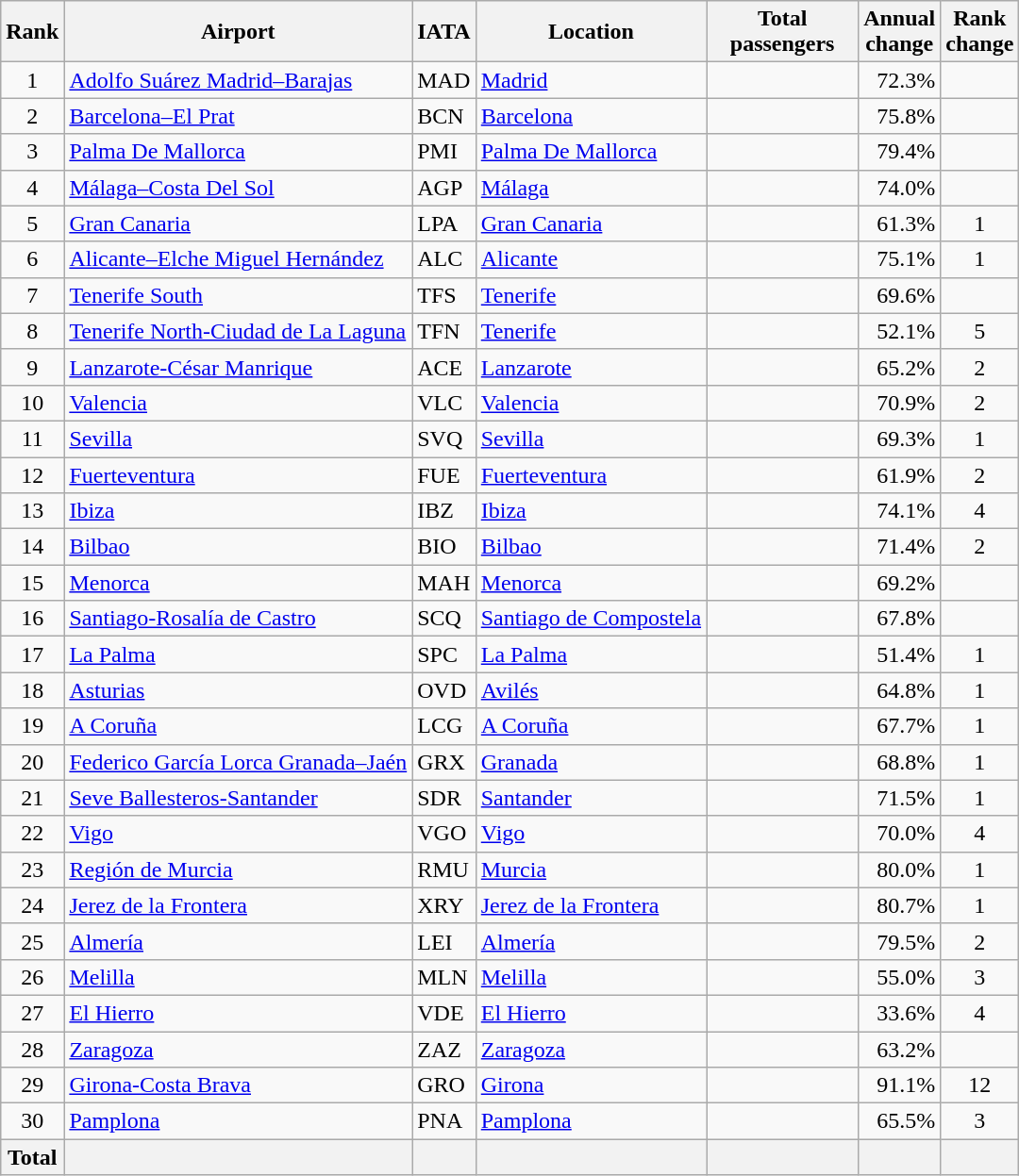<table class="wikitable sortable">
<tr>
<th>Rank</th>
<th>Airport</th>
<th>IATA</th>
<th>Location</th>
<th style="width:100px">Total<br>passengers</th>
<th>Annual<br>change</th>
<th>Rank<br>change</th>
</tr>
<tr>
<td align="center">1</td>
<td><a href='#'>Adolfo Suárez Madrid–Barajas</a></td>
<td>MAD</td>
<td><a href='#'>Madrid</a></td>
<td align="right"></td>
<td align="right">72.3%</td>
<td align="center"></td>
</tr>
<tr>
<td align="center">2</td>
<td><a href='#'>Barcelona–El Prat</a></td>
<td>BCN</td>
<td><a href='#'>Barcelona</a></td>
<td align="right"></td>
<td align="right">75.8%</td>
<td align="center"></td>
</tr>
<tr>
<td align="center">3</td>
<td><a href='#'>Palma De Mallorca</a></td>
<td>PMI</td>
<td><a href='#'>Palma De Mallorca</a></td>
<td align="right"></td>
<td align="right">79.4%</td>
<td align="center"></td>
</tr>
<tr>
<td align="center">4</td>
<td><a href='#'>Málaga–Costa Del Sol</a></td>
<td>AGP</td>
<td><a href='#'>Málaga</a></td>
<td align="right"></td>
<td align="right">74.0%</td>
<td align="center"></td>
</tr>
<tr>
<td align="center">5</td>
<td><a href='#'>Gran Canaria</a></td>
<td>LPA</td>
<td><a href='#'>Gran Canaria</a></td>
<td align="right"></td>
<td align="right">61.3%</td>
<td align="center"> 1</td>
</tr>
<tr>
<td align="center">6</td>
<td><a href='#'>Alicante–Elche Miguel Hernández</a></td>
<td>ALC</td>
<td><a href='#'>Alicante</a></td>
<td align="right"></td>
<td align="right">75.1%</td>
<td align="center"> 1</td>
</tr>
<tr>
<td align="center">7</td>
<td><a href='#'>Tenerife South</a></td>
<td>TFS</td>
<td><a href='#'>Tenerife</a></td>
<td align="right"></td>
<td align="right">69.6%</td>
<td align="center"></td>
</tr>
<tr>
<td align="center">8</td>
<td><a href='#'>Tenerife North-Ciudad de La Laguna</a></td>
<td>TFN</td>
<td><a href='#'>Tenerife</a></td>
<td align="right"></td>
<td align="right">52.1%</td>
<td align="center"> 5</td>
</tr>
<tr>
<td align="center">9</td>
<td><a href='#'>Lanzarote-César Manrique</a></td>
<td>ACE</td>
<td><a href='#'>Lanzarote</a></td>
<td align="right"></td>
<td align="right">65.2%</td>
<td align="center"> 2</td>
</tr>
<tr>
<td align="center">10</td>
<td><a href='#'>Valencia</a></td>
<td>VLC</td>
<td><a href='#'>Valencia</a></td>
<td align="right"></td>
<td align="right">70.9%</td>
<td align="center"> 2</td>
</tr>
<tr>
<td align="center">11</td>
<td><a href='#'>Sevilla</a></td>
<td>SVQ</td>
<td><a href='#'>Sevilla</a></td>
<td align="right"></td>
<td align="right">69.3%</td>
<td align="center"> 1</td>
</tr>
<tr>
<td align="center">12</td>
<td><a href='#'>Fuerteventura</a></td>
<td>FUE</td>
<td><a href='#'>Fuerteventura</a></td>
<td align="right"></td>
<td align="right">61.9%</td>
<td align="center"> 2</td>
</tr>
<tr>
<td align="center">13</td>
<td><a href='#'>Ibiza</a></td>
<td>IBZ</td>
<td><a href='#'>Ibiza</a></td>
<td align="right"></td>
<td align="right">74.1%</td>
<td align="center"> 4</td>
</tr>
<tr>
<td align="center">14</td>
<td><a href='#'>Bilbao</a></td>
<td>BIO</td>
<td><a href='#'>Bilbao</a></td>
<td align="right"></td>
<td align="right">71.4%</td>
<td align="center"> 2</td>
</tr>
<tr>
<td align="center">15</td>
<td><a href='#'>Menorca</a></td>
<td>MAH</td>
<td><a href='#'>Menorca</a></td>
<td align="right"></td>
<td align="right">69.2%</td>
<td align="center"></td>
</tr>
<tr>
<td align="center">16</td>
<td><a href='#'>Santiago-Rosalía de Castro</a></td>
<td>SCQ</td>
<td><a href='#'>Santiago de Compostela</a></td>
<td align="right"></td>
<td align="right">67.8%</td>
<td align="center"></td>
</tr>
<tr>
<td align="center">17</td>
<td><a href='#'>La Palma</a></td>
<td>SPC</td>
<td><a href='#'>La Palma</a></td>
<td align="right"></td>
<td align="right">51.4%</td>
<td align="center"> 1</td>
</tr>
<tr>
<td align="center">18</td>
<td><a href='#'>Asturias</a></td>
<td>OVD</td>
<td><a href='#'>Avilés</a></td>
<td align="right"></td>
<td align="right">64.8%</td>
<td align="center"> 1</td>
</tr>
<tr>
<td align="center">19</td>
<td><a href='#'>A Coruña</a></td>
<td>LCG</td>
<td><a href='#'>A Coruña</a></td>
<td align="right"></td>
<td align="right">67.7%</td>
<td align="center"> 1</td>
</tr>
<tr>
<td align="center">20</td>
<td><a href='#'>Federico García Lorca Granada–Jaén</a></td>
<td>GRX</td>
<td><a href='#'>Granada</a></td>
<td align="right"></td>
<td align="right">68.8%</td>
<td align="center"> 1</td>
</tr>
<tr>
<td align="center">21</td>
<td><a href='#'>Seve Ballesteros-Santander</a></td>
<td>SDR</td>
<td><a href='#'>Santander</a></td>
<td align="right"></td>
<td align="right">71.5%</td>
<td align="center"> 1</td>
</tr>
<tr>
<td align="center">22</td>
<td><a href='#'>Vigo</a></td>
<td>VGO</td>
<td><a href='#'>Vigo</a></td>
<td align="right"></td>
<td align="right">70.0%</td>
<td align="center"> 4</td>
</tr>
<tr>
<td align="center">23</td>
<td><a href='#'>Región de Murcia</a></td>
<td>RMU</td>
<td><a href='#'>Murcia</a></td>
<td align="right"></td>
<td align="right">80.0%</td>
<td align="center"> 1</td>
</tr>
<tr>
<td align="center">24</td>
<td><a href='#'>Jerez de la Frontera</a></td>
<td>XRY</td>
<td><a href='#'>Jerez de la Frontera</a></td>
<td align="right"></td>
<td align="right">80.7%</td>
<td align="center"> 1</td>
</tr>
<tr>
<td align="center">25</td>
<td><a href='#'>Almería</a></td>
<td>LEI</td>
<td><a href='#'>Almería</a></td>
<td align="right"></td>
<td align="right">79.5%</td>
<td align="center"> 2</td>
</tr>
<tr>
<td align="center">26</td>
<td><a href='#'>Melilla</a></td>
<td>MLN</td>
<td><a href='#'>Melilla</a></td>
<td align="right"></td>
<td align="right">55.0%</td>
<td align="center"> 3</td>
</tr>
<tr>
<td align="center">27</td>
<td><a href='#'>El Hierro</a></td>
<td>VDE</td>
<td><a href='#'>El Hierro</a></td>
<td align="right"></td>
<td align="right">33.6%</td>
<td align="center"> 4</td>
</tr>
<tr>
<td align="center">28</td>
<td><a href='#'>Zaragoza</a></td>
<td>ZAZ</td>
<td><a href='#'>Zaragoza</a></td>
<td align="right"></td>
<td align="right">63.2%</td>
<td align="center"></td>
</tr>
<tr>
<td align="center">29</td>
<td><a href='#'>Girona-Costa Brava</a></td>
<td>GRO</td>
<td><a href='#'>Girona</a></td>
<td align="right"></td>
<td align="right">91.1%</td>
<td align="center"> 12</td>
</tr>
<tr>
<td align="center">30</td>
<td><a href='#'>Pamplona</a></td>
<td>PNA</td>
<td><a href='#'>Pamplona</a></td>
<td align="right"></td>
<td align="right">65.5%</td>
<td align="center"> 3</td>
</tr>
<tr>
<th>Total</th>
<th></th>
<th></th>
<th></th>
<th></th>
<th align="right"></th>
<th></th>
</tr>
</table>
